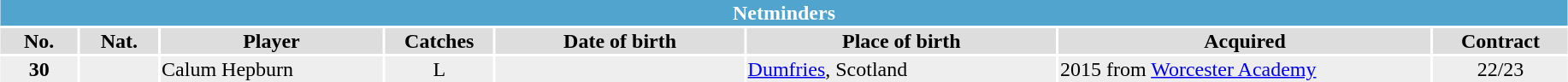<table class="toccolours"  style="width:97%; clear:both; margin:1.5em auto; text-align:center;">
<tr>
<th colspan="9" style="background:#51a4cd; color:white;” ">Netminders</th>
</tr>
<tr style="background:#ddd;">
<th width=5%>No.</th>
<th width=5%>Nat.</th>
<th !width=22%>Player</th>
<th width=7%>Catches</th>
<th width=16%>Date of birth</th>
<th width=20%>Place of birth</th>
<th width=24%>Acquired</th>
<td><strong>Contract</strong></td>
</tr>
<tr style="background:#eee;">
<td><strong>30</strong></td>
<td></td>
<td align=left>Calum Hepburn</td>
<td>L</td>
<td align=left></td>
<td align=left><a href='#'>Dumfries</a>, Scotland</td>
<td align=left>2015 from <a href='#'>Worcester Academy</a></td>
<td>22/23</td>
</tr>
</table>
